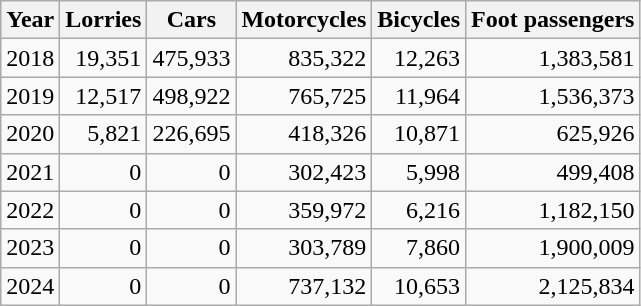<table class="wikitable sortable">
<tr>
<th>Year</th>
<th>Lorries</th>
<th>Cars</th>
<th>Motorcycles</th>
<th>Bicycles</th>
<th>Foot passengers</th>
</tr>
<tr>
<td>2018</td>
<td align="right">19,351</td>
<td align="right">475,933</td>
<td align="right">835,322</td>
<td align="right">12,263</td>
<td align="right">1,383,581</td>
</tr>
<tr>
<td>2019</td>
<td align="right">12,517</td>
<td align="right">498,922</td>
<td align="right">765,725</td>
<td align="right">11,964</td>
<td align="right">1,536,373</td>
</tr>
<tr>
<td>2020</td>
<td align="right">5,821</td>
<td align="right">226,695</td>
<td align="right">418,326</td>
<td align="right">10,871</td>
<td align="right">625,926</td>
</tr>
<tr>
<td>2021</td>
<td align="right">0</td>
<td align="right">0</td>
<td align="right">302,423</td>
<td align="right">5,998</td>
<td align="right">499,408</td>
</tr>
<tr>
<td>2022</td>
<td align="right">0</td>
<td align="right">0</td>
<td align="right">359,972</td>
<td align="right">6,216</td>
<td align="right">1,182,150</td>
</tr>
<tr>
<td>2023</td>
<td align="right">0</td>
<td align="right">0</td>
<td align="right">303,789</td>
<td align="right">7,860</td>
<td align="right">1,900,009</td>
</tr>
<tr>
<td>2024</td>
<td align="right">0</td>
<td align="right">0</td>
<td align="right">737,132</td>
<td align="right">10,653</td>
<td align="right">2,125,834</td>
</tr>
</table>
